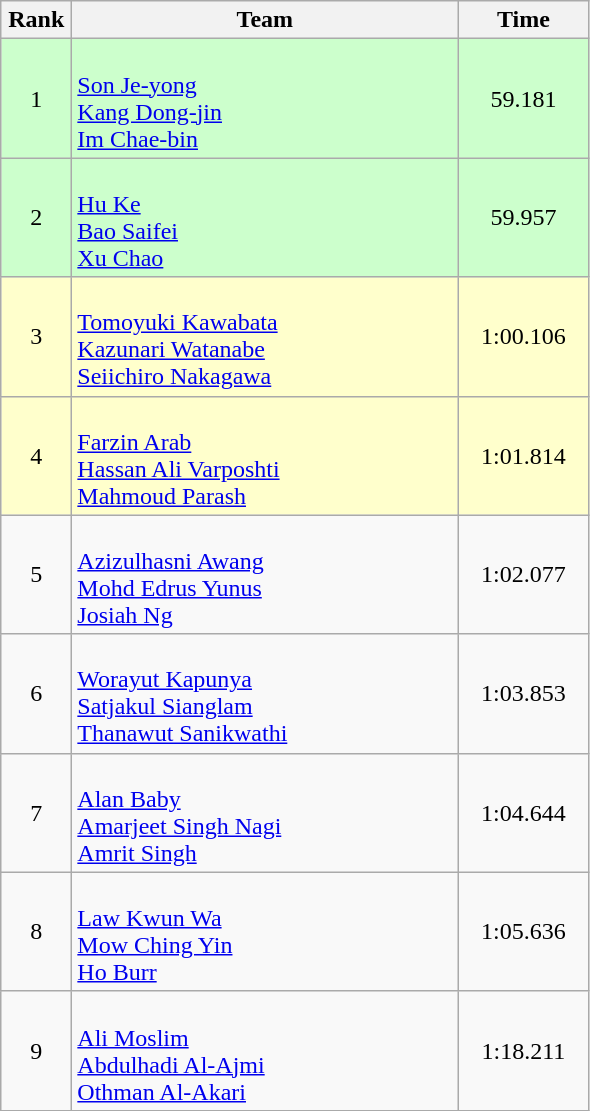<table class=wikitable style="text-align:center">
<tr>
<th width=40>Rank</th>
<th width=250>Team</th>
<th width=80>Time</th>
</tr>
<tr bgcolor="ccffcc">
<td>1</td>
<td align=left><br><a href='#'>Son Je-yong</a><br><a href='#'>Kang Dong-jin</a><br><a href='#'>Im Chae-bin</a></td>
<td>59.181</td>
</tr>
<tr bgcolor="ccffcc">
<td>2</td>
<td align=left><br><a href='#'>Hu Ke</a><br><a href='#'>Bao Saifei</a><br><a href='#'>Xu Chao</a></td>
<td>59.957</td>
</tr>
<tr bgcolor="#ffffcc">
<td>3</td>
<td align=left><br><a href='#'>Tomoyuki Kawabata</a><br><a href='#'>Kazunari Watanabe</a><br><a href='#'>Seiichiro Nakagawa</a></td>
<td>1:00.106</td>
</tr>
<tr bgcolor="#ffffcc">
<td>4</td>
<td align=left><br><a href='#'>Farzin Arab</a><br><a href='#'>Hassan Ali Varposhti</a><br><a href='#'>Mahmoud Parash</a></td>
<td>1:01.814</td>
</tr>
<tr>
<td>5</td>
<td align=left><br><a href='#'>Azizulhasni Awang</a><br><a href='#'>Mohd Edrus Yunus</a><br><a href='#'>Josiah Ng</a></td>
<td>1:02.077</td>
</tr>
<tr>
<td>6</td>
<td align=left><br><a href='#'>Worayut Kapunya</a><br><a href='#'>Satjakul Sianglam</a><br><a href='#'>Thanawut Sanikwathi</a></td>
<td>1:03.853</td>
</tr>
<tr>
<td>7</td>
<td align=left><br><a href='#'>Alan Baby</a><br><a href='#'>Amarjeet Singh Nagi</a><br><a href='#'>Amrit Singh</a></td>
<td>1:04.644</td>
</tr>
<tr>
<td>8</td>
<td align=left><br><a href='#'>Law Kwun Wa</a><br><a href='#'>Mow Ching Yin</a><br><a href='#'>Ho Burr</a></td>
<td>1:05.636</td>
</tr>
<tr>
<td>9</td>
<td align=left><br><a href='#'>Ali Moslim</a><br><a href='#'>Abdulhadi Al-Ajmi</a><br><a href='#'>Othman Al-Akari</a></td>
<td>1:18.211</td>
</tr>
</table>
